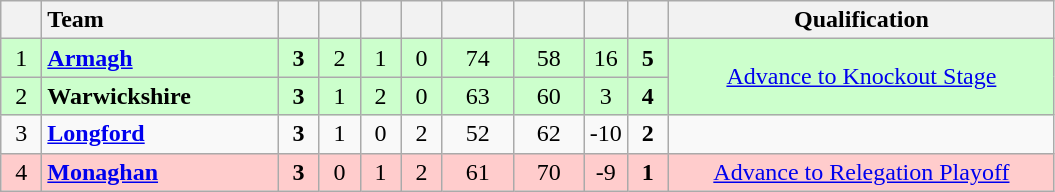<table class="wikitable" style="text-align:center">
<tr>
<th width=20></th>
<th width=150 style="text-align:left;">Team</th>
<th width=20></th>
<th width=20></th>
<th width=20></th>
<th width=20></th>
<th width=40></th>
<th width=40></th>
<th width=20></th>
<th width=20></th>
<th width=250>Qualification</th>
</tr>
<tr style="background:#ccffcc">
<td>1</td>
<td align=left><strong> <a href='#'>Armagh</a></strong></td>
<td><strong>3</strong></td>
<td>2</td>
<td>1</td>
<td>0</td>
<td>74</td>
<td>58</td>
<td>16</td>
<td><strong>5</strong></td>
<td rowspan="2"><a href='#'>Advance to Knockout Stage</a></td>
</tr>
<tr style="background:#ccffcc">
<td>2</td>
<td align=left><strong> Warwickshire</strong></td>
<td><strong>3</strong></td>
<td>1</td>
<td>2</td>
<td>0</td>
<td>63</td>
<td>60</td>
<td>3</td>
<td><strong>4</strong></td>
</tr>
<tr>
<td>3</td>
<td align=left><strong> <a href='#'>Longford</a></strong></td>
<td><strong>3</strong></td>
<td>1</td>
<td>0</td>
<td>2</td>
<td>52</td>
<td>62</td>
<td>-10</td>
<td><strong>2</strong></td>
<td></td>
</tr>
<tr style="background:#ffcccc">
<td>4</td>
<td align=left><strong> <a href='#'>Monaghan</a></strong></td>
<td><strong>3</strong></td>
<td>0</td>
<td>1</td>
<td>2</td>
<td>61</td>
<td>70</td>
<td>-9</td>
<td><strong>1</strong></td>
<td><a href='#'>Advance to Relegation Playoff</a></td>
</tr>
</table>
